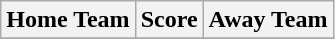<table class="wikitable" style="text-align: center">
<tr>
<th>Home Team</th>
<th>Score</th>
<th>Away Team</th>
</tr>
<tr>
</tr>
</table>
